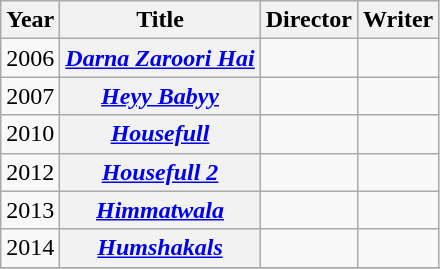<table class="wikitable sortable plainrowheaders ">
<tr>
<th scope="col">Year</th>
<th scope="col">Title</th>
<th>Director</th>
<th>Writer</th>
</tr>
<tr>
<td style="text-align:center;">2006</td>
<th scope="row"><em><a href='#'>Darna Zaroori Hai</a></em></th>
<td></td>
<td></td>
</tr>
<tr>
<td style="text-align:center;">2007</td>
<th scope="row"><em><a href='#'>Heyy Babyy</a></em></th>
<td></td>
<td></td>
</tr>
<tr>
<td style="text-align:center;">2010</td>
<th scope="row"><em><a href='#'>Housefull</a></em></th>
<td></td>
<td></td>
</tr>
<tr>
<td style="text-align:center;">2012</td>
<th scope="row"><em><a href='#'>Housefull 2</a></em></th>
<td></td>
<td></td>
</tr>
<tr>
<td style="text-align:center;">2013</td>
<th scope="row"><em><a href='#'>Himmatwala</a></em></th>
<td></td>
<td></td>
</tr>
<tr>
<td style="text-align:center;">2014</td>
<th scope="row"><em><a href='#'>Humshakals</a></em></th>
<td></td>
<td></td>
</tr>
<tr>
</tr>
</table>
